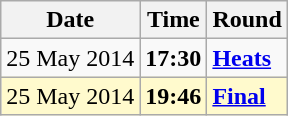<table class="wikitable">
<tr>
<th>Date</th>
<th>Time</th>
<th>Round</th>
</tr>
<tr>
<td>25 May 2014</td>
<td><strong>17:30</strong></td>
<td><strong><a href='#'>Heats</a></strong></td>
</tr>
<tr style=background:lemonchiffon>
<td>25 May 2014</td>
<td><strong>19:46</strong></td>
<td><strong><a href='#'>Final</a></strong></td>
</tr>
</table>
